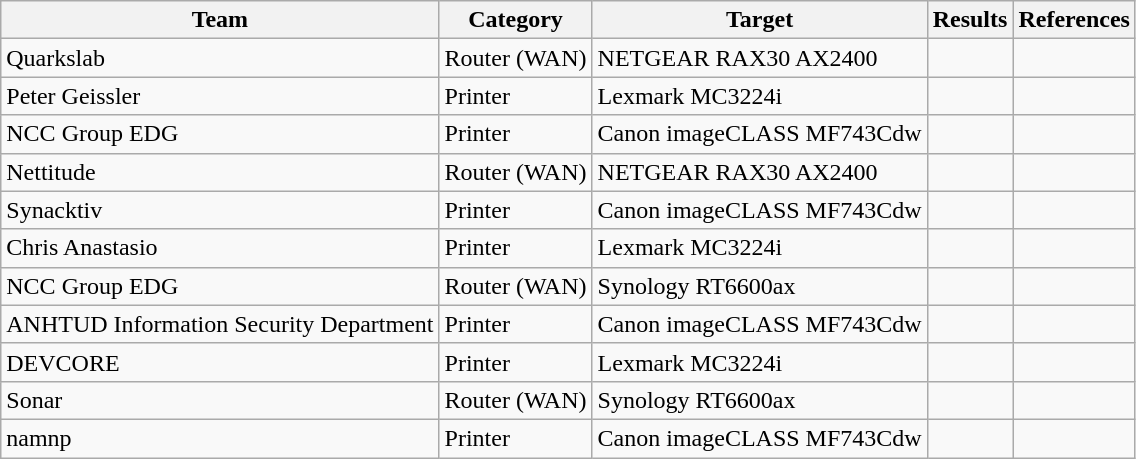<table class="wikitable mw-collapsible">
<tr>
<th>Team</th>
<th>Category</th>
<th>Target</th>
<th>Results</th>
<th>References</th>
</tr>
<tr>
<td>Quarkslab</td>
<td>Router (WAN)</td>
<td>NETGEAR RAX30 AX2400</td>
<td></td>
<td></td>
</tr>
<tr>
<td>Peter Geissler</td>
<td>Printer</td>
<td>Lexmark MC3224i</td>
<td></td>
<td></td>
</tr>
<tr>
<td>NCC Group EDG</td>
<td>Printer</td>
<td>Canon imageCLASS MF743Cdw</td>
<td></td>
<td></td>
</tr>
<tr>
<td>Nettitude</td>
<td>Router (WAN)</td>
<td>NETGEAR RAX30 AX2400</td>
<td></td>
<td></td>
</tr>
<tr>
<td>Synacktiv</td>
<td>Printer</td>
<td>Canon imageCLASS MF743Cdw</td>
<td></td>
<td></td>
</tr>
<tr>
<td>Chris Anastasio</td>
<td>Printer</td>
<td>Lexmark MC3224i</td>
<td></td>
<td></td>
</tr>
<tr>
<td>NCC Group EDG</td>
<td>Router (WAN)</td>
<td>Synology RT6600ax</td>
<td></td>
<td></td>
</tr>
<tr>
<td>ANHTUD Information Security Department</td>
<td>Printer</td>
<td>Canon imageCLASS MF743Cdw</td>
<td></td>
<td></td>
</tr>
<tr>
<td>DEVCORE</td>
<td>Printer</td>
<td>Lexmark MC3224i</td>
<td></td>
<td></td>
</tr>
<tr>
<td>Sonar</td>
<td>Router (WAN)</td>
<td>Synology RT6600ax</td>
<td></td>
<td></td>
</tr>
<tr>
<td>namnp</td>
<td>Printer</td>
<td>Canon imageCLASS MF743Cdw</td>
<td></td>
</tr>
</table>
